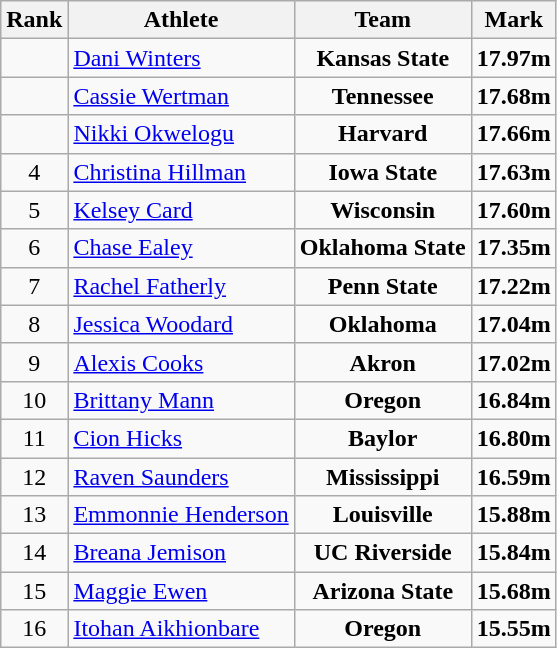<table class="wikitable sortable" style="text-align: center;">
<tr>
<th>Rank</th>
<th>Athlete</th>
<th>Team</th>
<th>Mark</th>
</tr>
<tr>
<td></td>
<td align=left><a href='#'>Dani Winters</a></td>
<td><strong>Kansas State</strong></td>
<td><strong>17.97m</strong></td>
</tr>
<tr>
<td></td>
<td align=left><a href='#'>Cassie Wertman</a></td>
<td><strong>Tennessee</strong></td>
<td><strong>17.68m</strong></td>
</tr>
<tr>
<td></td>
<td align=left><a href='#'>Nikki Okwelogu</a></td>
<td><strong>Harvard</strong></td>
<td><strong>17.66m</strong></td>
</tr>
<tr>
<td>4</td>
<td align=left><a href='#'>Christina Hillman</a></td>
<td><strong>Iowa State</strong></td>
<td><strong>17.63m</strong></td>
</tr>
<tr>
<td>5</td>
<td align=left><a href='#'>Kelsey Card</a></td>
<td><strong>Wisconsin</strong></td>
<td><strong>17.60m</strong></td>
</tr>
<tr>
<td>6</td>
<td align=left><a href='#'>Chase Ealey</a></td>
<td><strong>Oklahoma State</strong></td>
<td><strong>17.35m</strong></td>
</tr>
<tr>
<td>7</td>
<td align=left><a href='#'>Rachel Fatherly</a></td>
<td><strong>Penn State</strong></td>
<td><strong>17.22m</strong></td>
</tr>
<tr>
<td>8</td>
<td align=left><a href='#'>Jessica Woodard</a></td>
<td><strong>Oklahoma</strong></td>
<td><strong>17.04m</strong></td>
</tr>
<tr>
<td>9</td>
<td align=left><a href='#'>Alexis Cooks</a></td>
<td><strong>Akron</strong></td>
<td><strong>17.02m</strong></td>
</tr>
<tr>
<td>10</td>
<td align=left><a href='#'>Brittany Mann</a></td>
<td><strong>Oregon</strong></td>
<td><strong>16.84m</strong></td>
</tr>
<tr>
<td>11</td>
<td align=left><a href='#'>Cion Hicks</a></td>
<td><strong>Baylor</strong></td>
<td><strong>16.80m</strong></td>
</tr>
<tr>
<td>12</td>
<td align=left><a href='#'>Raven Saunders</a></td>
<td><strong>Mississippi</strong></td>
<td><strong>16.59m</strong></td>
</tr>
<tr>
<td>13</td>
<td align=left><a href='#'>Emmonnie Henderson</a></td>
<td><strong>Louisville</strong></td>
<td><strong>15.88m</strong></td>
</tr>
<tr>
<td>14</td>
<td align=left><a href='#'>Breana Jemison</a></td>
<td><strong>UC Riverside</strong></td>
<td><strong>15.84m</strong></td>
</tr>
<tr>
<td>15</td>
<td align=left><a href='#'>Maggie Ewen</a></td>
<td><strong>Arizona State</strong></td>
<td><strong>15.68m</strong></td>
</tr>
<tr>
<td>16</td>
<td align=left><a href='#'>Itohan Aikhionbare</a></td>
<td><strong>Oregon</strong></td>
<td><strong>15.55m</strong></td>
</tr>
</table>
